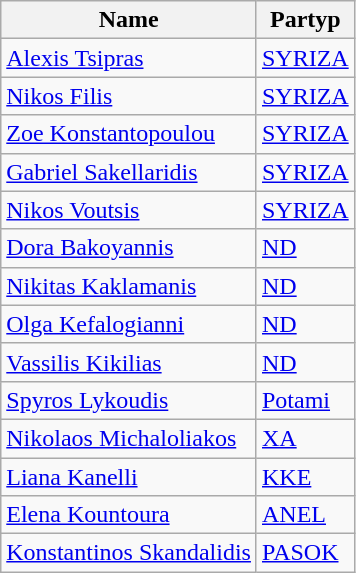<table class="wikitable sortable" border="1">
<tr>
<th>Name</th>
<th>Partyp</th>
</tr>
<tr>
<td data-sort-value="Tsipras"><a href='#'>Alexis Tsipras</a></td>
<td><a href='#'>SYRIZA</a></td>
</tr>
<tr>
<td data-sort-value="Filis"><a href='#'>Nikos Filis</a></td>
<td><a href='#'>SYRIZA</a></td>
</tr>
<tr>
<td data-sort-value="Konstantopoulou"><a href='#'>Zoe Konstantopoulou</a></td>
<td><a href='#'>SYRIZA</a></td>
</tr>
<tr>
<td data-sort-value="Sakellaridis"><a href='#'>Gabriel Sakellaridis</a></td>
<td><a href='#'>SYRIZA</a></td>
</tr>
<tr>
<td data-sort-value="Voutsis"><a href='#'>Nikos Voutsis</a></td>
<td><a href='#'>SYRIZA</a></td>
</tr>
<tr>
<td data-sort-value="Bakoyannis"><a href='#'>Dora Bakoyannis</a></td>
<td><a href='#'>ND</a></td>
</tr>
<tr>
<td data-sort-value="Kaklamanis"><a href='#'>Nikitas Kaklamanis</a></td>
<td><a href='#'>ND</a></td>
</tr>
<tr>
<td data-sort-value="Kefalogianni"><a href='#'>Olga Kefalogianni</a></td>
<td><a href='#'>ND</a></td>
</tr>
<tr>
<td data-sort-value="Kikilias"><a href='#'>Vassilis Kikilias</a></td>
<td><a href='#'>ND</a></td>
</tr>
<tr>
<td data-sort-value="Lykoudis"><a href='#'>Spyros Lykoudis</a></td>
<td><a href='#'>Potami</a></td>
</tr>
<tr>
<td data-sort-value="Michaloliakos"><a href='#'>Nikolaos Michaloliakos</a></td>
<td><a href='#'>XA</a></td>
</tr>
<tr>
<td data-sort-value="Kanelli"><a href='#'>Liana Kanelli</a></td>
<td><a href='#'>KKE</a></td>
</tr>
<tr>
<td data-sort-value="Kountoura"><a href='#'>Elena Kountoura</a></td>
<td><a href='#'>ANEL</a></td>
</tr>
<tr>
<td data-sort-value="Skandalidis"><a href='#'>Konstantinos Skandalidis</a></td>
<td><a href='#'>PASOK</a></td>
</tr>
</table>
